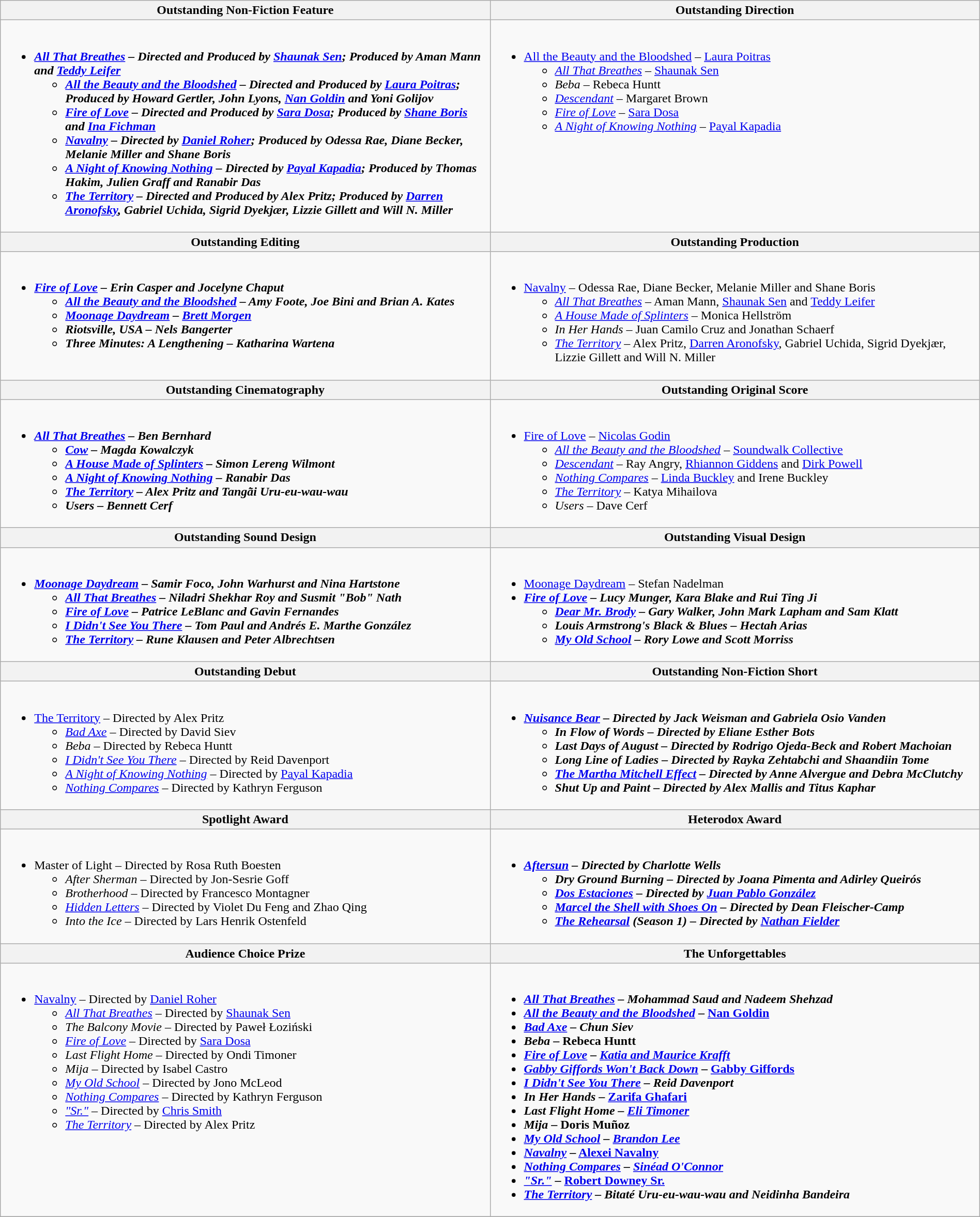<table class="wikitable" style="width:100%">
<tr>
<th width="50%">Outstanding Non-Fiction Feature</th>
<th width="50%">Outstanding Direction</th>
</tr>
<tr>
<td valign="top"><br><ul><li><strong><em><a href='#'>All That Breathes</a><em> – Directed and Produced by <a href='#'>Shaunak Sen</a>; Produced by Aman Mann and <a href='#'>Teddy Leifer</a><strong><ul><li></em><a href='#'>All the Beauty and the Bloodshed</a><em> – Directed and Produced by <a href='#'>Laura Poitras</a>; Produced by Howard Gertler, John Lyons, <a href='#'>Nan Goldin</a> and Yoni Golijov</li><li></em><a href='#'>Fire of Love</a><em> – Directed and Produced by <a href='#'>Sara Dosa</a>; Produced by <a href='#'>Shane Boris</a> and <a href='#'>Ina Fichman</a></li><li></em><a href='#'>Navalny</a><em> – Directed by <a href='#'>Daniel Roher</a>; Produced by Odessa Rae, Diane Becker, Melanie Miller and Shane Boris</li><li></em><a href='#'>A Night of Knowing Nothing</a><em> – Directed by <a href='#'>Payal Kapadia</a>; Produced by Thomas Hakim, Julien Graff and Ranabir Das</li><li></em><a href='#'>The Territory</a><em> – Directed and Produced by Alex Pritz; Produced by <a href='#'>Darren Aronofsky</a>, Gabriel Uchida, Sigrid Dyekjær, Lizzie Gillett and Will N. Miller</li></ul></li></ul></td>
<td valign="top"><br><ul><li></em></strong><a href='#'>All the Beauty and the Bloodshed</a></em> – <a href='#'>Laura Poitras</a></strong><ul><li><em><a href='#'>All That Breathes</a></em> – <a href='#'>Shaunak Sen</a></li><li><em>Beba</em> – Rebeca Huntt</li><li><em><a href='#'>Descendant</a></em> – Margaret Brown</li><li><em><a href='#'>Fire of Love</a></em> – <a href='#'>Sara Dosa</a></li><li><em><a href='#'>A Night of Knowing Nothing</a></em> – <a href='#'>Payal Kapadia</a></li></ul></li></ul></td>
</tr>
<tr>
<th width="50%">Outstanding Editing</th>
<th width="50%">Outstanding Production</th>
</tr>
<tr>
<td valign="top"><br><ul><li><strong><em><a href='#'>Fire of Love</a><em> – Erin Casper and Jocelyne Chaput<strong><ul><li></em><a href='#'>All the Beauty and the Bloodshed</a><em> – Amy Foote, Joe Bini and Brian A. Kates</li><li></em><a href='#'>Moonage Daydream</a><em> – <a href='#'>Brett Morgen</a></li><li></em>Riotsville, USA<em> – Nels Bangerter</li><li></em>Three Minutes: A Lengthening<em> – Katharina Wartena</li></ul></li></ul></td>
<td valign="top"><br><ul><li></em></strong><a href='#'>Navalny</a></em> – Odessa Rae, Diane Becker, Melanie Miller and Shane Boris</strong><ul><li><em><a href='#'>All That Breathes</a></em> – Aman Mann, <a href='#'>Shaunak Sen</a> and <a href='#'>Teddy Leifer</a></li><li><em><a href='#'>A House Made of Splinters</a></em> – Monica Hellström</li><li><em>In Her Hands</em> – Juan Camilo Cruz and Jonathan Schaerf</li><li><em><a href='#'>The Territory</a></em> – Alex Pritz, <a href='#'>Darren Aronofsky</a>, Gabriel Uchida, Sigrid Dyekjær, Lizzie Gillett and Will N. Miller</li></ul></li></ul></td>
</tr>
<tr>
<th width="50%">Outstanding Cinematography</th>
<th width="50%">Outstanding Original Score</th>
</tr>
<tr>
<td valign="top"><br><ul><li><strong><em><a href='#'>All That Breathes</a><em> – Ben Bernhard<strong><ul><li></em><a href='#'>Cow</a><em> – Magda Kowalczyk</li><li></em><a href='#'>A House Made of Splinters</a><em> – Simon Lereng Wilmont</li><li></em><a href='#'>A Night of Knowing Nothing</a><em> – Ranabir Das</li><li></em><a href='#'>The Territory</a><em> – Alex Pritz and Tangãi Uru-eu-wau-wau</li><li></em>Users<em> – Bennett Cerf</li></ul></li></ul></td>
<td valign="top"><br><ul><li></em></strong><a href='#'>Fire of Love</a></em> – <a href='#'>Nicolas Godin</a></strong><ul><li><em><a href='#'>All the Beauty and the Bloodshed</a></em> – <a href='#'>Soundwalk Collective</a></li><li><em><a href='#'>Descendant</a></em> – Ray Angry, <a href='#'>Rhiannon Giddens</a> and <a href='#'>Dirk Powell</a></li><li><em><a href='#'>Nothing Compares</a></em> – <a href='#'>Linda Buckley</a> and Irene Buckley</li><li><em><a href='#'>The Territory</a></em> – Katya Mihailova</li><li><em>Users</em> – Dave Cerf</li></ul></li></ul></td>
</tr>
<tr>
<th width="50%">Outstanding Sound Design</th>
<th width="50%">Outstanding Visual Design</th>
</tr>
<tr>
<td valign="top"><br><ul><li><strong><em><a href='#'>Moonage Daydream</a><em> – Samir Foco, John Warhurst and Nina Hartstone<strong><ul><li></em><a href='#'>All That Breathes</a><em> – Niladri Shekhar Roy and Susmit "Bob" Nath</li><li></em><a href='#'>Fire of Love</a><em> – Patrice LeBlanc and Gavin Fernandes</li><li></em><a href='#'>I Didn't See You There</a><em> – Tom Paul and Andrés E. Marthe González</li><li></em><a href='#'>The Territory</a><em> – Rune Klausen and Peter Albrechtsen</li></ul></li></ul></td>
<td valign="top"><br><ul><li></em></strong><a href='#'>Moonage Daydream</a></em> – Stefan Nadelman</strong></li><li><strong><em><a href='#'>Fire of Love</a><em> – Lucy Munger, Kara Blake and Rui Ting Ji<strong><ul><li></em><a href='#'>Dear Mr. Brody</a><em> – Gary Walker, John Mark Lapham and Sam Klatt</li><li></em>Louis Armstrong's Black & Blues<em> – Hectah Arias</li><li></em><a href='#'>My Old School</a><em> – Rory Lowe and Scott Morriss</li></ul></li></ul></td>
</tr>
<tr>
<th width="50%">Outstanding Debut</th>
<th width="50%">Outstanding Non-Fiction Short</th>
</tr>
<tr>
<td valign="top"><br><ul><li></em></strong><a href='#'>The Territory</a></em> – Directed by Alex Pritz</strong><ul><li><em><a href='#'>Bad Axe</a></em> – Directed by David Siev</li><li><em>Beba</em> – Directed by Rebeca Huntt</li><li><em><a href='#'>I Didn't See You There</a></em> – Directed by Reid Davenport</li><li><em><a href='#'>A Night of Knowing Nothing</a></em> – Directed by <a href='#'>Payal Kapadia</a></li><li><em><a href='#'>Nothing Compares</a></em> – Directed by Kathryn Ferguson</li></ul></li></ul></td>
<td valign="top"><br><ul><li><strong><em><a href='#'>Nuisance Bear</a><em> – Directed by Jack Weisman and Gabriela Osio Vanden<strong><ul><li></em>In Flow of Words<em> – Directed by Eliane Esther Bots</li><li></em>Last Days of August<em> – Directed by Rodrigo Ojeda-Beck and Robert Machoian</li><li></em>Long Line of Ladies<em> – Directed by Rayka Zehtabchi and Shaandiin Tome</li><li></em><a href='#'>The Martha Mitchell Effect</a><em> – Directed by Anne Alvergue and Debra McClutchy</li><li></em>Shut Up and Paint<em> – Directed by Alex Mallis and Titus Kaphar</li></ul></li></ul></td>
</tr>
<tr>
<th width="50%">Spotlight Award</th>
<th width="50%">Heterodox Award</th>
</tr>
<tr>
<td valign="top"><br><ul><li></em></strong>Master of Light</em> – Directed by Rosa Ruth Boesten</strong><ul><li><em>After Sherman</em> – Directed by Jon-Sesrie Goff</li><li><em>Brotherhood</em> – Directed by Francesco Montagner</li><li><em><a href='#'>Hidden Letters</a></em> – Directed by Violet Du Feng and Zhao Qing</li><li><em>Into the Ice</em> – Directed by Lars Henrik Ostenfeld</li></ul></li></ul></td>
<td valign="top"><br><ul><li><strong><em><a href='#'>Aftersun</a><em> – Directed by Charlotte Wells<strong><ul><li></em>Dry Ground Burning<em> – Directed by Joana Pimenta and Adirley Queirós</li><li></em><a href='#'>Dos Estaciones</a><em> – Directed by <a href='#'>Juan Pablo González</a></li><li></em><a href='#'>Marcel the Shell with Shoes On</a><em> – Directed by Dean Fleischer-Camp</li><li></em><a href='#'>The Rehearsal</a><em> (Season 1) – Directed by <a href='#'>Nathan Fielder</a></li></ul></li></ul></td>
</tr>
<tr>
<th width="50%">Audience Choice Prize</th>
<th width="50%">The Unforgettables</th>
</tr>
<tr>
<td valign="top"><br><ul><li></em></strong><a href='#'>Navalny</a></em> – Directed by <a href='#'>Daniel Roher</a></strong><ul><li><em><a href='#'>All That Breathes</a></em> – Directed by <a href='#'>Shaunak Sen</a></li><li><em>The Balcony Movie</em> – Directed by Paweł Łoziński</li><li><em><a href='#'>Fire of Love</a></em> – Directed by <a href='#'>Sara Dosa</a></li><li><em>Last Flight Home</em> – Directed by Ondi Timoner</li><li><em>Mija</em> – Directed by Isabel Castro</li><li><em><a href='#'>My Old School</a></em> – Directed by Jono McLeod</li><li><em><a href='#'>Nothing Compares</a></em> – Directed by Kathryn Ferguson</li><li><em><a href='#'>"Sr."</a></em> – Directed by <a href='#'>Chris Smith</a></li><li><em><a href='#'>The Territory</a></em> – Directed by Alex Pritz</li></ul></li></ul></td>
<td valign="top"><br><ul><li><strong><em><a href='#'>All That Breathes</a><em> – Mohammad Saud and Nadeem Shehzad<strong></li><li></em></strong><a href='#'>All the Beauty and the Bloodshed</a></em> – <a href='#'>Nan Goldin</a></strong></li><li><strong><em><a href='#'>Bad Axe</a><em> – Chun Siev<strong></li><li></em></strong>Beba</em> – Rebeca Huntt</strong></li><li><strong><em><a href='#'>Fire of Love</a><em> – <a href='#'>Katia and Maurice Krafft</a><strong></li><li></em></strong><a href='#'>Gabby Giffords Won't Back Down</a></em> – <a href='#'>Gabby Giffords</a></strong></li><li><strong><em><a href='#'>I Didn't See You There</a><em> – Reid Davenport<strong></li><li></em></strong>In Her Hands</em> – <a href='#'>Zarifa Ghafari</a></strong></li><li><strong><em>Last Flight Home<em> – <a href='#'>Eli Timoner</a><strong></li><li></em></strong>Mija</em> – Doris Muñoz</strong></li><li><strong><em><a href='#'>My Old School</a><em> – <a href='#'>Brandon Lee</a><strong></li><li></em></strong><a href='#'>Navalny</a></em> – <a href='#'>Alexei Navalny</a></strong></li><li><strong><em><a href='#'>Nothing Compares</a><em> – <a href='#'>Sinéad O'Connor</a><strong></li><li></em></strong><a href='#'>"Sr."</a></em> – <a href='#'>Robert Downey Sr.</a></strong></li><li><strong><em><a href='#'>The Territory</a><em> – Bitaté Uru-eu-wau-wau and Neidinha Bandeira<strong></li></ul></td>
</tr>
<tr>
</tr>
</table>
